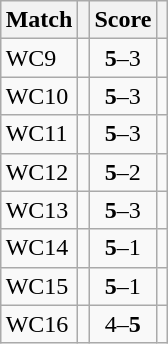<table class="wikitable" style="font-size: 100%; margin: 1em auto 1em auto;">
<tr>
<th>Match</th>
<th></th>
<th>Score</th>
<th></th>
</tr>
<tr>
<td>WC9</td>
<td><strong></strong></td>
<td align="center"><strong>5</strong>–3</td>
<td></td>
</tr>
<tr>
<td>WC10</td>
<td><strong></strong></td>
<td align="center"><strong>5</strong>–3</td>
<td></td>
</tr>
<tr>
<td>WC11</td>
<td><strong></strong></td>
<td align="center"><strong>5</strong>–3</td>
<td></td>
</tr>
<tr>
<td>WC12</td>
<td><strong></strong></td>
<td align="center"><strong>5</strong>–2</td>
<td></td>
</tr>
<tr>
<td>WC13</td>
<td><strong></strong></td>
<td align="center"><strong>5</strong>–3</td>
<td></td>
</tr>
<tr>
<td>WC14</td>
<td><strong></strong></td>
<td align="center"><strong>5</strong>–1</td>
<td></td>
</tr>
<tr>
<td>WC15</td>
<td><strong></strong></td>
<td align="center"><strong>5</strong>–1</td>
<td></td>
</tr>
<tr>
<td>WC16</td>
<td></td>
<td align="center">4–<strong>5</strong></td>
<td><strong></strong></td>
</tr>
</table>
